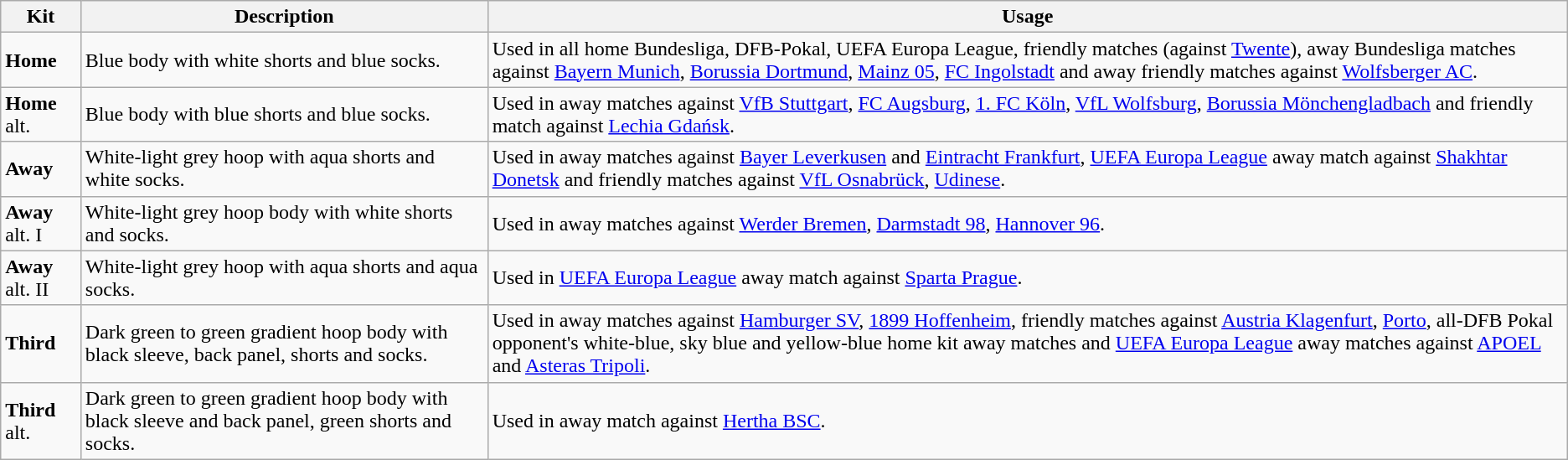<table class="wikitable">
<tr>
<th>Kit</th>
<th>Description</th>
<th>Usage</th>
</tr>
<tr>
<td><strong>Home</strong></td>
<td>Blue body with white shorts and blue socks.</td>
<td>Used in all home Bundesliga, DFB-Pokal, UEFA Europa League, friendly matches (against <a href='#'>Twente</a>), away Bundesliga matches against <a href='#'>Bayern Munich</a>, <a href='#'>Borussia Dortmund</a>, <a href='#'>Mainz 05</a>, <a href='#'>FC Ingolstadt</a> and away friendly matches against <a href='#'>Wolfsberger AC</a>.</td>
</tr>
<tr>
<td><strong>Home</strong> alt.</td>
<td>Blue body with blue shorts and blue socks.</td>
<td>Used in away matches against <a href='#'>VfB Stuttgart</a>, <a href='#'>FC Augsburg</a>, <a href='#'>1. FC Köln</a>, <a href='#'>VfL Wolfsburg</a>, <a href='#'>Borussia Mönchengladbach</a> and friendly match against <a href='#'>Lechia Gdańsk</a>.</td>
</tr>
<tr>
<td><strong>Away</strong></td>
<td>White-light grey hoop with aqua shorts and white socks.</td>
<td>Used in away matches against <a href='#'>Bayer Leverkusen</a> and <a href='#'>Eintracht Frankfurt</a>, <a href='#'>UEFA Europa League</a> away match against <a href='#'>Shakhtar Donetsk</a> and friendly matches against <a href='#'>VfL Osnabrück</a>, <a href='#'>Udinese</a>.</td>
</tr>
<tr>
<td><strong>Away</strong> alt. I</td>
<td>White-light grey hoop body with white shorts and socks.</td>
<td>Used in away matches against <a href='#'>Werder Bremen</a>, <a href='#'>Darmstadt 98</a>, <a href='#'>Hannover 96</a>.</td>
</tr>
<tr>
<td><strong>Away</strong> alt. II</td>
<td>White-light grey hoop with aqua shorts and aqua socks.</td>
<td>Used in <a href='#'>UEFA Europa League</a> away match against <a href='#'>Sparta Prague</a>.</td>
</tr>
<tr>
<td><strong>Third</strong></td>
<td>Dark green to green gradient hoop body with black sleeve, back panel, shorts and socks.</td>
<td>Used in away matches against <a href='#'>Hamburger SV</a>, <a href='#'>1899 Hoffenheim</a>, friendly matches against <a href='#'>Austria Klagenfurt</a>, <a href='#'>Porto</a>, all-DFB Pokal opponent's white-blue, sky blue and yellow-blue home kit away matches and <a href='#'>UEFA Europa League</a> away matches against <a href='#'>APOEL</a> and <a href='#'>Asteras Tripoli</a>.</td>
</tr>
<tr>
<td><strong>Third</strong> alt.</td>
<td>Dark green to green gradient hoop body with black sleeve and back panel, green shorts and socks.</td>
<td>Used in away match against <a href='#'>Hertha BSC</a>.</td>
</tr>
</table>
